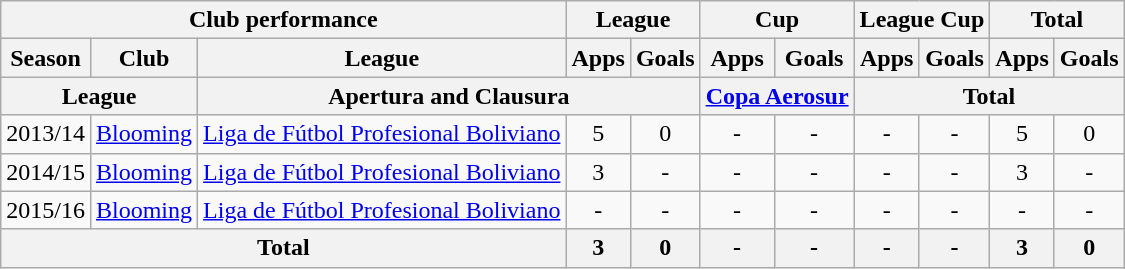<table class="wikitable" style="text-align:center;">
<tr>
<th colspan=3>Club performance</th>
<th colspan=2>League</th>
<th colspan=2>Cup</th>
<th colspan=2>League Cup</th>
<th colspan=2>Total</th>
</tr>
<tr>
<th>Season</th>
<th>Club</th>
<th>League</th>
<th>Apps</th>
<th>Goals</th>
<th>Apps</th>
<th>Goals</th>
<th>Apps</th>
<th>Goals</th>
<th>Apps</th>
<th>Goals</th>
</tr>
<tr>
<th colspan=2>League</th>
<th colspan=3>Apertura and Clausura</th>
<th colspan=2><a href='#'>Copa Aerosur</a></th>
<th colspan=6>Total</th>
</tr>
<tr>
<td>2013/14</td>
<td><a href='#'>Blooming</a></td>
<td><a href='#'>Liga de Fútbol Profesional Boliviano</a></td>
<td>5</td>
<td>0</td>
<td>-</td>
<td>-</td>
<td>-</td>
<td>-</td>
<td>5</td>
<td>0</td>
</tr>
<tr>
<td>2014/15</td>
<td><a href='#'>Blooming</a></td>
<td><a href='#'>Liga de Fútbol Profesional Boliviano</a></td>
<td>3</td>
<td>-</td>
<td>-</td>
<td>-</td>
<td>-</td>
<td>-</td>
<td>3</td>
<td>-</td>
</tr>
<tr>
<td>2015/16</td>
<td><a href='#'>Blooming</a></td>
<td><a href='#'>Liga de Fútbol Profesional Boliviano</a></td>
<td>-</td>
<td>-</td>
<td>-</td>
<td>-</td>
<td>-</td>
<td>-</td>
<td>-</td>
<td>-</td>
</tr>
<tr>
<th colspan=3>Total</th>
<th>3</th>
<th>0</th>
<th>-</th>
<th>-</th>
<th>-</th>
<th>-</th>
<th>3</th>
<th>0</th>
</tr>
</table>
